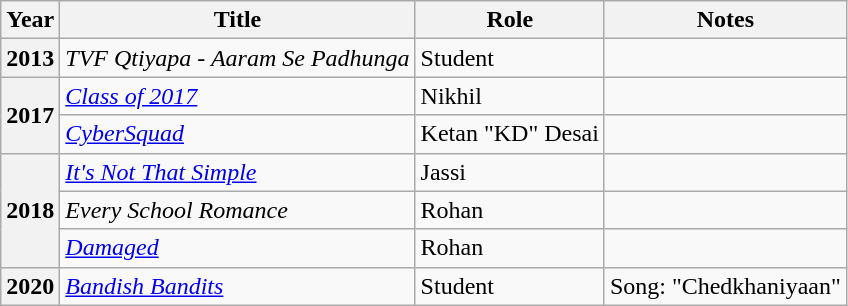<table class="wikitable plainrowheaders sortable">
<tr>
<th scope="col">Year</th>
<th scope="col">Title</th>
<th scope="col">Role</th>
<th>Notes</th>
</tr>
<tr>
<th scope="row">2013</th>
<td><em>TVF Qtiyapa - Aaram Se Padhunga</em></td>
<td>Student</td>
<td></td>
</tr>
<tr>
<th scope="row" rowspan="2">2017</th>
<td><em><a href='#'>Class of 2017</a></em></td>
<td>Nikhil</td>
<td></td>
</tr>
<tr>
<td><em><a href='#'>CyberSquad</a></em></td>
<td>Ketan "KD" Desai</td>
<td></td>
</tr>
<tr>
<th scope="row" rowspan="3">2018</th>
<td><em><a href='#'>It's Not That Simple</a></em></td>
<td>Jassi</td>
<td></td>
</tr>
<tr>
<td><em>Every School Romance</em></td>
<td>Rohan</td>
<td></td>
</tr>
<tr>
<td><em><a href='#'>Damaged</a></em></td>
<td>Rohan</td>
<td></td>
</tr>
<tr>
<th scope="row">2020</th>
<td><em><a href='#'>Bandish Bandits</a></em></td>
<td>Student</td>
<td>Song: "Chedkhaniyaan"</td>
</tr>
</table>
